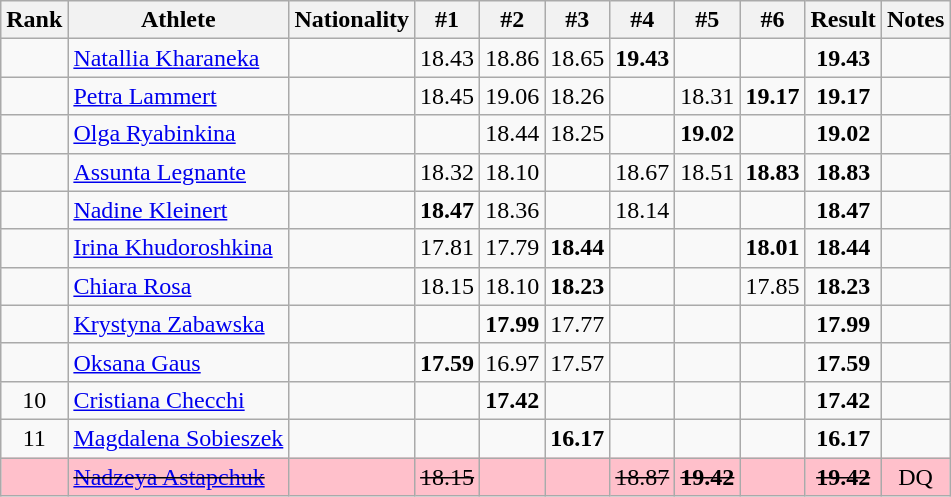<table class="wikitable sortable" style="text-align:center">
<tr>
<th>Rank</th>
<th>Athlete</th>
<th>Nationality</th>
<th>#1</th>
<th>#2</th>
<th>#3</th>
<th>#4</th>
<th>#5</th>
<th>#6</th>
<th>Result</th>
<th>Notes</th>
</tr>
<tr>
<td></td>
<td align=left><a href='#'>Natallia Kharaneka</a></td>
<td align=left></td>
<td>18.43</td>
<td>18.86</td>
<td>18.65</td>
<td><strong>19.43</strong></td>
<td></td>
<td></td>
<td><strong>19.43</strong></td>
<td></td>
</tr>
<tr>
<td></td>
<td align=left><a href='#'>Petra Lammert</a></td>
<td align=left></td>
<td>18.45</td>
<td>19.06</td>
<td>18.26</td>
<td></td>
<td>18.31</td>
<td><strong>19.17</strong></td>
<td><strong>19.17</strong></td>
<td></td>
</tr>
<tr>
<td></td>
<td align=left><a href='#'>Olga Ryabinkina</a></td>
<td align=left></td>
<td></td>
<td>18.44</td>
<td>18.25</td>
<td></td>
<td><strong>19.02</strong></td>
<td></td>
<td><strong>19.02</strong></td>
<td></td>
</tr>
<tr>
<td></td>
<td align=left><a href='#'>Assunta Legnante</a></td>
<td align=left></td>
<td>18.32</td>
<td>18.10</td>
<td></td>
<td>18.67</td>
<td>18.51</td>
<td><strong>18.83</strong></td>
<td><strong>18.83</strong></td>
<td></td>
</tr>
<tr>
<td></td>
<td align=left><a href='#'>Nadine Kleinert</a></td>
<td align=left></td>
<td><strong>18.47</strong></td>
<td>18.36</td>
<td></td>
<td>18.14</td>
<td></td>
<td></td>
<td><strong>18.47</strong></td>
<td></td>
</tr>
<tr>
<td></td>
<td align=left><a href='#'>Irina Khudoroshkina</a></td>
<td align=left></td>
<td>17.81</td>
<td>17.79</td>
<td><strong>18.44</strong></td>
<td></td>
<td></td>
<td><strong>18.01</strong></td>
<td><strong>18.44</strong></td>
<td></td>
</tr>
<tr>
<td></td>
<td align=left><a href='#'>Chiara Rosa</a></td>
<td align=left></td>
<td>18.15</td>
<td>18.10</td>
<td><strong>18.23</strong></td>
<td></td>
<td></td>
<td>17.85</td>
<td><strong>18.23</strong></td>
<td></td>
</tr>
<tr>
<td></td>
<td align=left><a href='#'>Krystyna Zabawska</a></td>
<td align=left></td>
<td></td>
<td><strong>17.99</strong></td>
<td>17.77</td>
<td></td>
<td></td>
<td></td>
<td><strong>17.99</strong></td>
<td></td>
</tr>
<tr>
<td></td>
<td align=left><a href='#'>Oksana Gaus</a></td>
<td align=left></td>
<td><strong>17.59</strong></td>
<td>16.97</td>
<td>17.57</td>
<td></td>
<td></td>
<td></td>
<td><strong>17.59</strong></td>
<td></td>
</tr>
<tr>
<td>10</td>
<td align=left><a href='#'>Cristiana Checchi</a></td>
<td align=left></td>
<td></td>
<td><strong>17.42</strong></td>
<td></td>
<td></td>
<td></td>
<td></td>
<td><strong>17.42</strong></td>
<td></td>
</tr>
<tr>
<td>11</td>
<td align=left><a href='#'>Magdalena Sobieszek</a></td>
<td align=left></td>
<td></td>
<td></td>
<td><strong>16.17</strong></td>
<td></td>
<td></td>
<td></td>
<td><strong>16.17</strong></td>
<td></td>
</tr>
<tr bgcolor=pink>
<td></td>
<td align=left><s><a href='#'>Nadzeya Astapchuk</a> </s></td>
<td align=left><s> </s></td>
<td><s>18.15 </s></td>
<td><s> </s></td>
<td><s></s></td>
<td><s>18.87 </s></td>
<td><s><strong>19.42</strong> </s></td>
<td><s></s></td>
<td><s><strong>19.42</strong> </s></td>
<td>DQ</td>
</tr>
</table>
